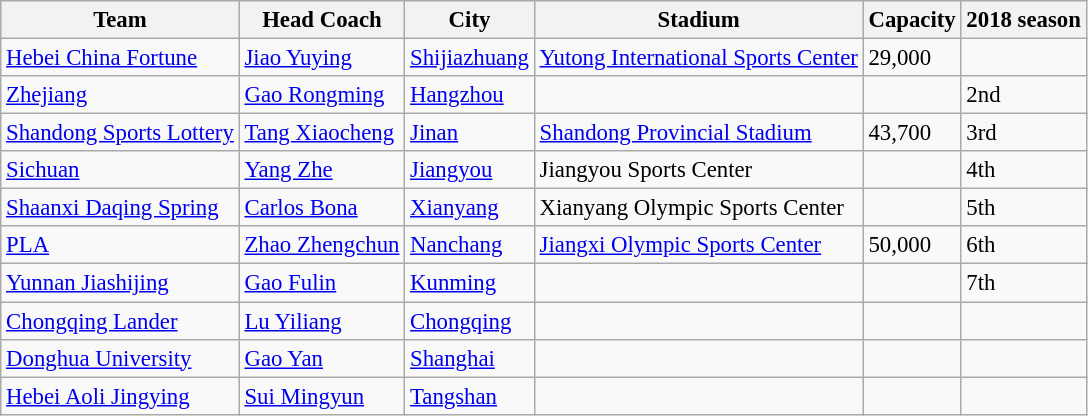<table class="wikitable sortable" style="font-size:95%">
<tr>
<th>Team</th>
<th>Head Coach</th>
<th>City</th>
<th>Stadium</th>
<th>Capacity</th>
<th>2018 season</th>
</tr>
<tr>
<td><a href='#'>Hebei China Fortune</a></td>
<td> <a href='#'>Jiao Yuying</a></td>
<td><a href='#'>Shijiazhuang</a></td>
<td><a href='#'>Yutong International Sports Center</a></td>
<td>29,000</td>
<td></td>
</tr>
<tr>
<td><a href='#'>Zhejiang</a></td>
<td> <a href='#'>Gao Rongming</a></td>
<td><a href='#'>Hangzhou</a></td>
<td></td>
<td></td>
<td>2nd</td>
</tr>
<tr>
<td><a href='#'>Shandong Sports Lottery</a></td>
<td> <a href='#'>Tang Xiaocheng</a></td>
<td><a href='#'>Jinan</a></td>
<td><a href='#'>Shandong Provincial Stadium</a></td>
<td>43,700</td>
<td>3rd</td>
</tr>
<tr>
<td><a href='#'>Sichuan</a></td>
<td> <a href='#'>Yang Zhe</a></td>
<td><a href='#'>Jiangyou</a></td>
<td>Jiangyou Sports Center</td>
<td></td>
<td>4th</td>
</tr>
<tr>
<td><a href='#'>Shaanxi Daqing Spring</a></td>
<td> <a href='#'>Carlos Bona</a></td>
<td><a href='#'>Xianyang</a></td>
<td>Xianyang Olympic Sports Center</td>
<td></td>
<td>5th</td>
</tr>
<tr>
<td><a href='#'>PLA</a></td>
<td> <a href='#'>Zhao Zhengchun</a></td>
<td><a href='#'>Nanchang</a></td>
<td><a href='#'>Jiangxi Olympic Sports Center</a></td>
<td>50,000</td>
<td>6th</td>
</tr>
<tr>
<td><a href='#'>Yunnan Jiashijing</a></td>
<td> <a href='#'>Gao Fulin</a></td>
<td><a href='#'>Kunming</a></td>
<td></td>
<td></td>
<td>7th</td>
</tr>
<tr>
<td><a href='#'>Chongqing Lander</a></td>
<td> <a href='#'>Lu Yiliang</a></td>
<td><a href='#'>Chongqing</a></td>
<td></td>
<td></td>
<td></td>
</tr>
<tr>
<td><a href='#'>Donghua University</a></td>
<td> <a href='#'>Gao Yan</a></td>
<td><a href='#'>Shanghai</a></td>
<td></td>
<td></td>
<td></td>
</tr>
<tr>
<td><a href='#'>Hebei Aoli Jingying</a></td>
<td> <a href='#'>Sui Mingyun</a></td>
<td><a href='#'>Tangshan</a></td>
<td></td>
<td></td>
<td></td>
</tr>
</table>
